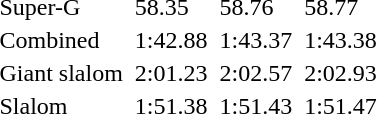<table>
<tr>
<td>Super-G<br></td>
<td></td>
<td>58.35</td>
<td></td>
<td>58.76</td>
<td></td>
<td>58.77</td>
</tr>
<tr>
<td>Combined<br></td>
<td></td>
<td>1:42.88</td>
<td></td>
<td>1:43.37</td>
<td></td>
<td>1:43.38</td>
</tr>
<tr>
<td>Giant slalom<br></td>
<td></td>
<td>2:01.23</td>
<td></td>
<td>2:02.57</td>
<td></td>
<td>2:02.93</td>
</tr>
<tr>
<td>Slalom<br></td>
<td></td>
<td>1:51.38</td>
<td></td>
<td>1:51.43</td>
<td></td>
<td>1:51.47</td>
</tr>
</table>
